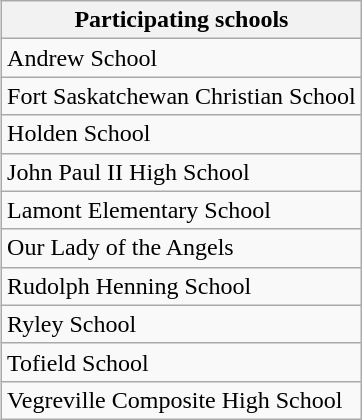<table class="wikitable" align=right>
<tr>
<th>Participating schools</th>
</tr>
<tr>
<td>Andrew School</td>
</tr>
<tr>
<td>Fort Saskatchewan Christian School</td>
</tr>
<tr>
<td>Holden School</td>
</tr>
<tr>
<td>John Paul II High School</td>
</tr>
<tr>
<td>Lamont Elementary School</td>
</tr>
<tr>
<td>Our Lady of the Angels</td>
</tr>
<tr>
<td>Rudolph Henning School</td>
</tr>
<tr>
<td>Ryley School</td>
</tr>
<tr>
<td>Tofield School</td>
</tr>
<tr>
<td>Vegreville Composite High School</td>
</tr>
</table>
